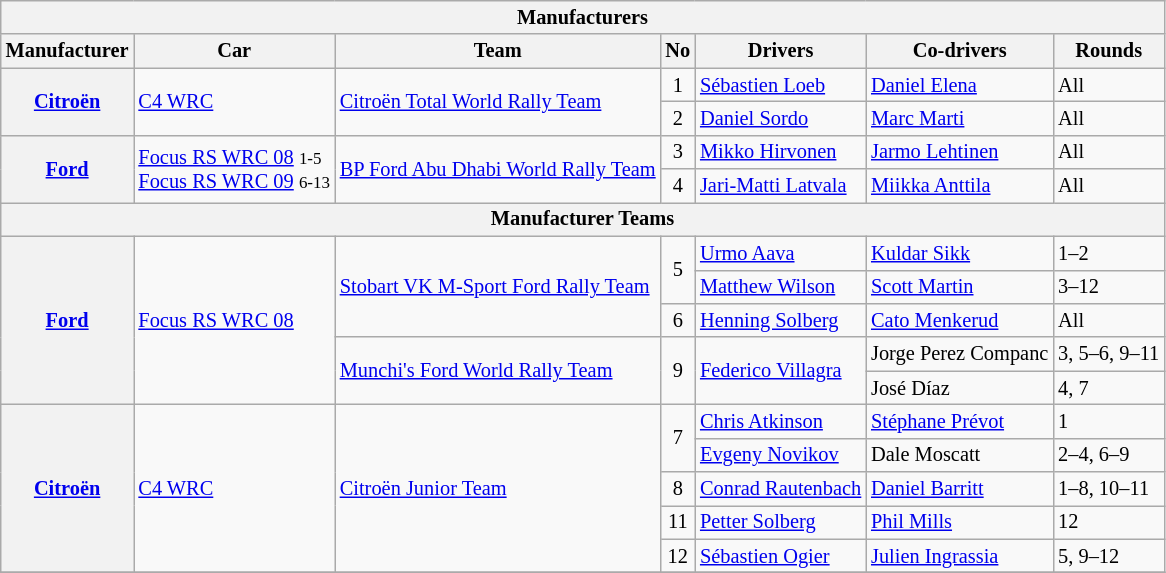<table class="wikitable" style="font-size: 85%">
<tr>
<th colspan=7>Manufacturers</th>
</tr>
<tr>
<th>Manufacturer</th>
<th>Car</th>
<th>Team</th>
<th>No</th>
<th>Drivers</th>
<th>Co-drivers</th>
<th>Rounds</th>
</tr>
<tr>
<th rowspan="2"><a href='#'>Citroën</a></th>
<td rowspan="2"><a href='#'>C4 WRC</a></td>
<td rowspan="2"> <a href='#'>Citroën Total World Rally Team</a></td>
<td align="center">1</td>
<td> <a href='#'>Sébastien Loeb</a></td>
<td> <a href='#'>Daniel Elena</a></td>
<td>All</td>
</tr>
<tr>
<td align="center">2</td>
<td> <a href='#'>Daniel Sordo</a></td>
<td> <a href='#'>Marc Marti</a></td>
<td>All</td>
</tr>
<tr>
<th rowspan="2"><a href='#'>Ford</a></th>
<td rowspan="2"nowrap><a href='#'>Focus RS WRC 08</a> <small>1-5</small><br><a href='#'>Focus RS WRC 09</a> <small>6-13</small></td>
<td rowspan="2" nowrap> <a href='#'>BP Ford Abu Dhabi World Rally Team</a></td>
<td align="center">3</td>
<td> <a href='#'>Mikko Hirvonen</a></td>
<td> <a href='#'>Jarmo Lehtinen</a></td>
<td>All</td>
</tr>
<tr>
<td align="center">4</td>
<td> <a href='#'>Jari-Matti Latvala</a></td>
<td> <a href='#'>Miikka Anttila</a></td>
<td>All</td>
</tr>
<tr>
<th colspan=8>Manufacturer Teams</th>
</tr>
<tr>
<th rowspan=5><a href='#'>Ford</a></th>
<td rowspan=5><a href='#'>Focus RS WRC 08</a></td>
<td rowspan="3"> <a href='#'>Stobart VK M-Sport Ford Rally Team</a></td>
<td rowspan="2" align="center">5</td>
<td> <a href='#'>Urmo Aava</a></td>
<td> <a href='#'>Kuldar Sikk</a></td>
<td>1–2</td>
</tr>
<tr>
<td> <a href='#'>Matthew Wilson</a></td>
<td> <a href='#'>Scott Martin</a></td>
<td>3–12</td>
</tr>
<tr>
<td align="center">6</td>
<td> <a href='#'>Henning Solberg</a></td>
<td> <a href='#'>Cato Menkerud</a></td>
<td>All</td>
</tr>
<tr>
<td rowspan="2"> <a href='#'>Munchi's Ford World Rally Team</a></td>
<td rowspan="2" align="center">9</td>
<td rowspan="2"> <a href='#'>Federico Villagra</a></td>
<td nowrap> Jorge Perez Companc</td>
<td nowrap>3, 5–6, 9–11</td>
</tr>
<tr>
<td> José Díaz</td>
<td>4, 7</td>
</tr>
<tr>
<th rowspan="5"><a href='#'>Citroën</a></th>
<td rowspan="5"><a href='#'>C4 WRC</a></td>
<td rowspan="5"> <a href='#'>Citroën Junior Team</a></td>
<td rowspan="2" align="center">7</td>
<td> <a href='#'>Chris Atkinson</a></td>
<td> <a href='#'>Stéphane Prévot</a></td>
<td>1</td>
</tr>
<tr>
<td> <a href='#'>Evgeny Novikov</a></td>
<td> Dale Moscatt</td>
<td>2–4, 6–9</td>
</tr>
<tr>
<td align="center">8</td>
<td> <a href='#'>Conrad Rautenbach</a></td>
<td> <a href='#'>Daniel Barritt</a></td>
<td>1–8, 10–11</td>
</tr>
<tr>
<td align="center">11</td>
<td> <a href='#'>Petter Solberg</a></td>
<td> <a href='#'>Phil Mills</a></td>
<td>12</td>
</tr>
<tr>
<td align="center">12</td>
<td> <a href='#'>Sébastien Ogier</a></td>
<td> <a href='#'>Julien Ingrassia</a></td>
<td>5, 9–12</td>
</tr>
<tr>
</tr>
</table>
